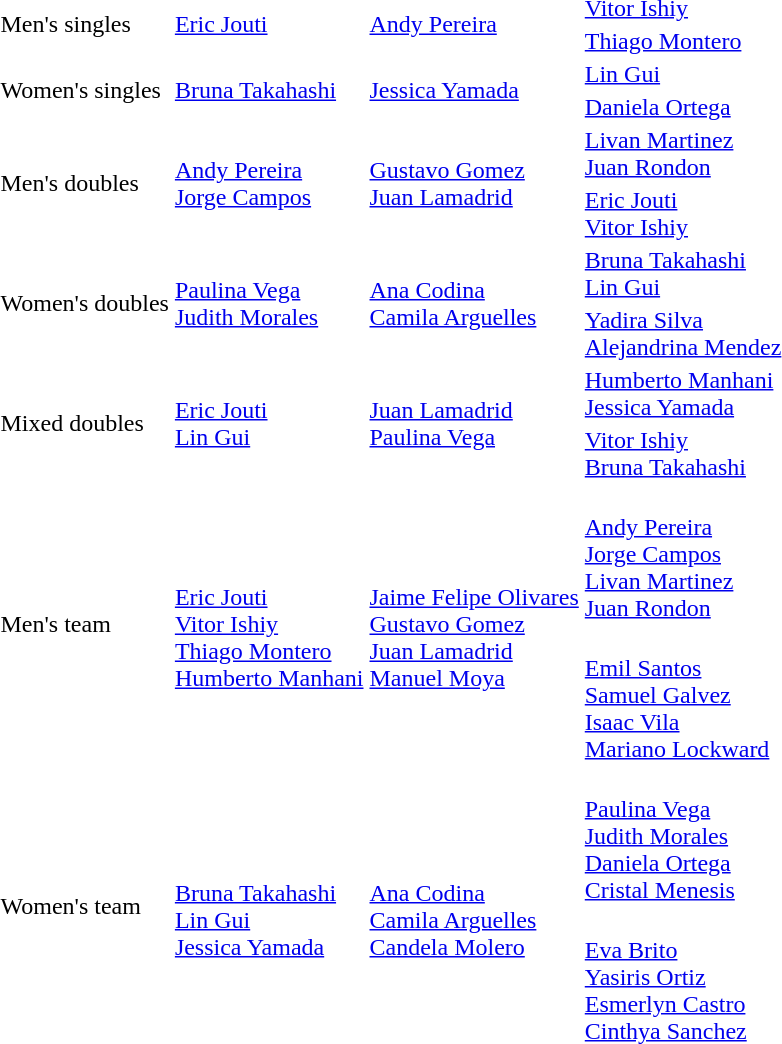<table>
<tr>
<td rowspan=2>Men's singles</td>
<td rowspan=2> <a href='#'>Eric Jouti</a></td>
<td rowspan=2> <a href='#'>Andy Pereira</a></td>
<td> <a href='#'>Vitor Ishiy</a></td>
</tr>
<tr>
<td> <a href='#'>Thiago Montero</a></td>
</tr>
<tr>
<td rowspan=2>Women's singles</td>
<td rowspan=2> <a href='#'>Bruna Takahashi</a></td>
<td rowspan=2> <a href='#'>Jessica Yamada</a></td>
<td> <a href='#'>Lin Gui</a></td>
</tr>
<tr>
<td> <a href='#'>Daniela Ortega</a></td>
</tr>
<tr>
<td rowspan=2>Men's doubles</td>
<td rowspan=2> <a href='#'>Andy Pereira</a><br> <a href='#'>Jorge Campos</a></td>
<td rowspan=2> <a href='#'>Gustavo Gomez</a><br> <a href='#'>Juan Lamadrid</a></td>
<td> <a href='#'>Livan Martinez</a><br> <a href='#'>Juan Rondon</a></td>
</tr>
<tr>
<td> <a href='#'>Eric Jouti</a><br> <a href='#'>Vitor Ishiy</a></td>
</tr>
<tr>
<td rowspan=2>Women's doubles</td>
<td rowspan=2> <a href='#'>Paulina Vega</a><br> <a href='#'>Judith Morales</a></td>
<td rowspan=2> <a href='#'>Ana Codina</a><br> <a href='#'>Camila Arguelles</a></td>
<td> <a href='#'>Bruna Takahashi</a><br> <a href='#'>Lin Gui</a></td>
</tr>
<tr>
<td> <a href='#'>Yadira Silva</a><br> <a href='#'>Alejandrina Mendez</a></td>
</tr>
<tr>
<td rowspan=2>Mixed doubles</td>
<td rowspan=2> <a href='#'>Eric Jouti</a><br> <a href='#'>Lin Gui</a></td>
<td rowspan=2> <a href='#'>Juan Lamadrid</a><br> <a href='#'>Paulina Vega</a></td>
<td> <a href='#'>Humberto Manhani</a><br> <a href='#'>Jessica Yamada</a></td>
</tr>
<tr>
<td> <a href='#'>Vitor Ishiy</a><br> <a href='#'>Bruna Takahashi</a></td>
</tr>
<tr>
<td rowspan=2>Men's team</td>
<td rowspan=2><br><a href='#'>Eric Jouti</a><br><a href='#'>Vitor Ishiy</a><br><a href='#'>Thiago Montero</a><br><a href='#'>Humberto Manhani</a></td>
<td rowspan=2><br><a href='#'>Jaime Felipe Olivares</a><br><a href='#'>Gustavo Gomez</a><br><a href='#'>Juan Lamadrid</a><br><a href='#'>Manuel Moya</a></td>
<td><br><a href='#'>Andy Pereira</a><br><a href='#'>Jorge Campos</a><br><a href='#'>Livan Martinez</a><br><a href='#'>Juan Rondon</a></td>
</tr>
<tr>
<td><br><a href='#'>Emil Santos</a><br><a href='#'>Samuel Galvez</a><br><a href='#'>Isaac Vila</a><br><a href='#'>Mariano Lockward</a></td>
</tr>
<tr>
<td rowspan=2>Women's team</td>
<td rowspan=2><br><a href='#'>Bruna Takahashi</a><br><a href='#'>Lin Gui</a><br><a href='#'>Jessica Yamada</a></td>
<td rowspan=2><br><a href='#'>Ana Codina</a><br><a href='#'>Camila Arguelles</a><br><a href='#'>Candela Molero</a></td>
<td><br><a href='#'>Paulina Vega</a><br><a href='#'>Judith Morales</a><br><a href='#'>Daniela Ortega</a><br><a href='#'>Cristal Menesis</a></td>
</tr>
<tr>
<td><br><a href='#'>Eva Brito</a><br><a href='#'>Yasiris Ortiz</a><br><a href='#'>Esmerlyn Castro</a><br><a href='#'>Cinthya Sanchez</a></td>
</tr>
</table>
